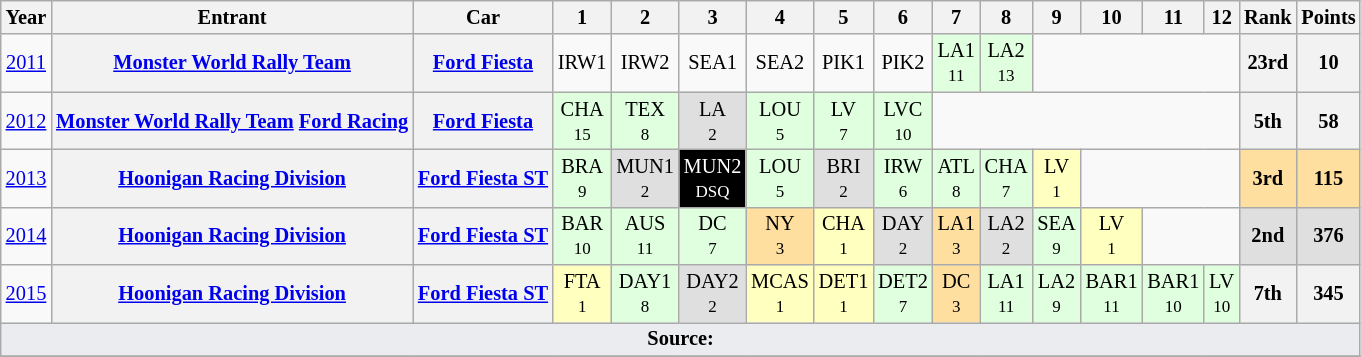<table class="wikitable" style="text-align:center; font-size:85%;">
<tr>
<th>Year</th>
<th>Entrant</th>
<th>Car</th>
<th>1</th>
<th>2</th>
<th>3</th>
<th>4</th>
<th>5</th>
<th>6</th>
<th>7</th>
<th>8</th>
<th>9</th>
<th>10</th>
<th>11</th>
<th>12</th>
<th>Rank</th>
<th>Points</th>
</tr>
<tr>
<td><a href='#'>2011</a></td>
<th nowrap><a href='#'>Monster World Rally Team</a></th>
<th nowrap><a href='#'>Ford Fiesta</a></th>
<td>IRW1</td>
<td>IRW2</td>
<td>SEA1</td>
<td>SEA2</td>
<td>PIK1</td>
<td>PIK2</td>
<td style="background:#DFFFDF;">LA1<br><small>11</small></td>
<td style="background:#DFFFDF;">LA2<br><small>13</small></td>
<td colspan=4></td>
<th>23rd</th>
<th>10</th>
</tr>
<tr>
<td><a href='#'>2012</a></td>
<th nowrap><a href='#'>Monster World Rally Team</a> <a href='#'>Ford Racing</a></th>
<th nowrap><a href='#'>Ford Fiesta</a></th>
<td style="background:#DFFFDF;">CHA<br><small>15</small></td>
<td style="background:#DFFFDF;">TEX<br><small>8</small></td>
<td style="background:#DFDFDF;">LA<br><small>2</small></td>
<td style="background:#DFFFDF;">LOU<br><small>5</small></td>
<td style="background:#DFFFDF;">LV<br><small>7</small></td>
<td style="background:#DFFFDF;">LVC<br><small>10</small></td>
<td colspan=6></td>
<th>5th</th>
<th>58</th>
</tr>
<tr>
<td><a href='#'>2013</a></td>
<th nowrap><a href='#'>Hoonigan Racing Division</a></th>
<th nowrap><a href='#'>Ford Fiesta ST</a></th>
<td style="background:#DFFFDF;">BRA<br><small>9</small></td>
<td style="background:#DFDFDF;">MUN1<br><small>2</small></td>
<td style="background:#000000; color:white"><span>MUN2<br><small>DSQ</small></span></td>
<td style="background:#DFFFDF;">LOU<br><small>5</small></td>
<td style="background:#DFDFDF;">BRI<br><small>2</small></td>
<td style="background:#DFFFDF;">IRW<br><small>6</small></td>
<td style="background:#DFFFDF;">ATL<br><small>8</small></td>
<td style="background:#DFFFDF;">CHA<br><small>7</small></td>
<td style="background:#FFFFBF;">LV<br><small>1</small></td>
<td colspan=3></td>
<th style="background:#FFDF9F;">3rd</th>
<th style="background:#FFDF9F;">115</th>
</tr>
<tr>
<td><a href='#'>2014</a></td>
<th nowrap><a href='#'>Hoonigan Racing Division</a></th>
<th nowrap><a href='#'>Ford Fiesta ST</a></th>
<td style="background:#DFFFDF;">BAR<br><small>10</small></td>
<td style="background:#DFFFDF;">AUS<br><small>11</small></td>
<td style="background:#DFFFDF;">DC<br><small>7</small></td>
<td style="background:#FFDF9F;">NY<br><small>3</small></td>
<td style="background:#FFFFBF;">CHA<br><small>1</small></td>
<td style="background:#DFDFDF;">DAY<br><small>2</small></td>
<td style="background:#FFDF9F;">LA1<br><small>3</small></td>
<td style="background:#DFDFDF;">LA2<br><small>2</small></td>
<td style="background:#DFFFDF;">SEA<br><small>9</small></td>
<td style="background:#FFFFBF;">LV<br><small>1</small></td>
<td colspan=2></td>
<th style="background:#DFDFDF;">2nd</th>
<th style="background:#DFDFDF;">376</th>
</tr>
<tr>
<td><a href='#'>2015</a></td>
<th nowrap><a href='#'>Hoonigan Racing Division</a></th>
<th nowrap><a href='#'>Ford Fiesta ST</a></th>
<td style="background:#FFFFBF;">FTA<br><small>1</small></td>
<td style="background:#DFFFDF;">DAY1<br><small>8</small></td>
<td style="background:#DFDFDF;">DAY2<br><small>2</small></td>
<td style="background:#FFFFBF;">MCAS<br><small>1</small></td>
<td style="background:#FFFFBF;">DET1<br><small>1</small></td>
<td style="background:#DFFFDF;">DET2<br><small>7</small></td>
<td style="background:#FFDF9F;">DC<br><small>3</small></td>
<td style="background:#DFFFDF;">LA1<br><small>11</small></td>
<td style="background:#DFFFDF;">LA2<br><small>9</small></td>
<td style="background:#DFFFDF;">BAR1<br><small>11</small></td>
<td style="background:#DFFFDF;">BAR1<br><small>10</small></td>
<td style="background:#DFFFDF;">LV<br><small>10</small></td>
<th>7th</th>
<th>345</th>
</tr>
<tr>
<td colspan="17" style="background-color:#EAECF0;text-align:center"><strong>Source:</strong></td>
</tr>
<tr>
</tr>
</table>
